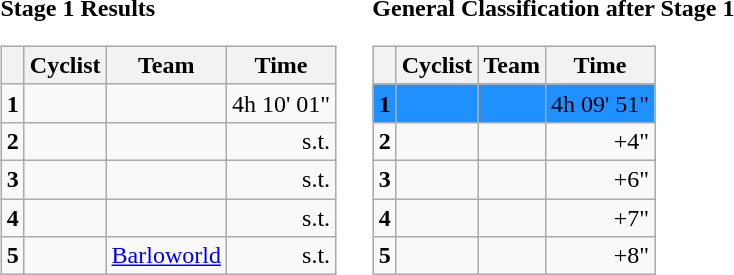<table>
<tr>
<td><strong>Stage 1 Results</strong><br><table class="wikitable">
<tr>
<th></th>
<th>Cyclist</th>
<th>Team</th>
<th>Time</th>
</tr>
<tr>
<td><strong>1</strong></td>
<td></td>
<td></td>
<td align="right">4h 10' 01"</td>
</tr>
<tr>
<td><strong>2</strong></td>
<td></td>
<td></td>
<td align="right">s.t.</td>
</tr>
<tr>
<td><strong>3</strong></td>
<td></td>
<td></td>
<td align="right">s.t.</td>
</tr>
<tr>
<td><strong>4</strong></td>
<td></td>
<td></td>
<td align="right">s.t.</td>
</tr>
<tr>
<td><strong>5</strong></td>
<td></td>
<td><a href='#'>Barloworld</a></td>
<td align="right">s.t.</td>
</tr>
</table>
</td>
<td></td>
<td><strong>General Classification after Stage 1</strong><br><table class="wikitable">
<tr>
<th></th>
<th>Cyclist</th>
<th>Team</th>
<th>Time</th>
</tr>
<tr bgcolor=dodgerblue>
<td><strong>1</strong></td>
<td></td>
<td></td>
<td align="right">4h 09' 51"</td>
</tr>
<tr>
<td><strong>2</strong></td>
<td></td>
<td></td>
<td align="right">+4"</td>
</tr>
<tr>
<td><strong>3</strong></td>
<td></td>
<td></td>
<td align="right">+6"</td>
</tr>
<tr>
<td><strong>4</strong></td>
<td></td>
<td></td>
<td align="right">+7"</td>
</tr>
<tr>
<td><strong>5</strong></td>
<td></td>
<td></td>
<td align="right">+8"</td>
</tr>
</table>
</td>
</tr>
</table>
